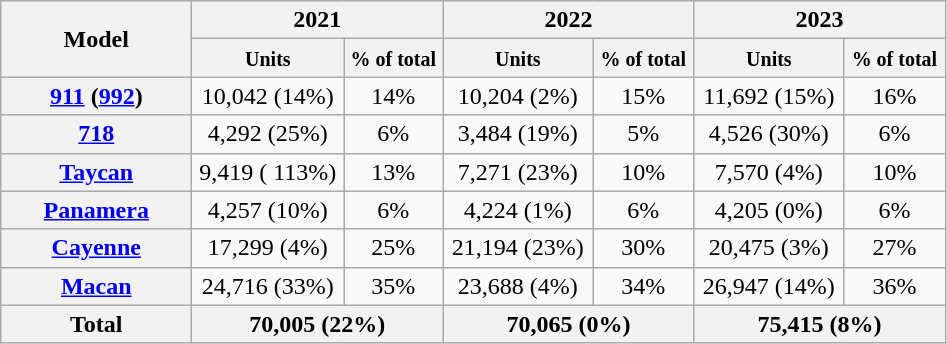<table class="wikitable" style="text-align:center; text-size:94%;">
<tr>
<th rowspan="2" style="width:120px;">Model</th>
<th colspan="2" style="width:160px;">2021</th>
<th colspan="2" style="width:160px;">2022</th>
<th colspan="2" style="width:160px;">2023</th>
</tr>
<tr>
<th><small>Units</small></th>
<th><small>% of total</small></th>
<th><small>Units</small></th>
<th><small>% of total</small></th>
<th><small>Units</small></th>
<th><small>% of total</small></th>
</tr>
<tr>
<th><a href='#'>911</a> (<a href='#'>992</a>)</th>
<td>10,042	(14%)</td>
<td>14%</td>
<td>10,204 (2%)</td>
<td>15%</td>
<td>11,692 (15%)</td>
<td>16%</td>
</tr>
<tr>
<th><a href='#'>718</a></th>
<td>4,292	(25%)</td>
<td>6%</td>
<td>3,484 (19%)</td>
<td>5%</td>
<td>4,526 (30%)</td>
<td>6%</td>
</tr>
<tr>
<th><a href='#'>Taycan</a></th>
<td>9,419	( 113%)</td>
<td>13%</td>
<td>7,271 (23%)</td>
<td>10%</td>
<td>7,570 (4%)</td>
<td>10%</td>
</tr>
<tr>
<th><a href='#'>Panamera</a></th>
<td>4,257	(10%)</td>
<td>6%</td>
<td>4,224 (1%)</td>
<td>6%</td>
<td>4,205 (0%)</td>
<td>6%</td>
</tr>
<tr>
<th><a href='#'>Cayenne</a></th>
<td>17,299	(4%)</td>
<td>25%</td>
<td>21,194 (23%)</td>
<td>30%</td>
<td>20,475 (3%)</td>
<td>27%</td>
</tr>
<tr>
<th><a href='#'>Macan</a></th>
<td>24,716	(33%)</td>
<td>35%</td>
<td>23,688 (4%)</td>
<td>34%</td>
<td>26,947 (14%)</td>
<td>36%</td>
</tr>
<tr style="background:WhiteSmoke;">
<th>Total</th>
<th colspan=2>70,005 (22%)</th>
<th colspan=2>70,065 (0%)</th>
<th colspan=2>75,415 (8%)</th>
</tr>
</table>
